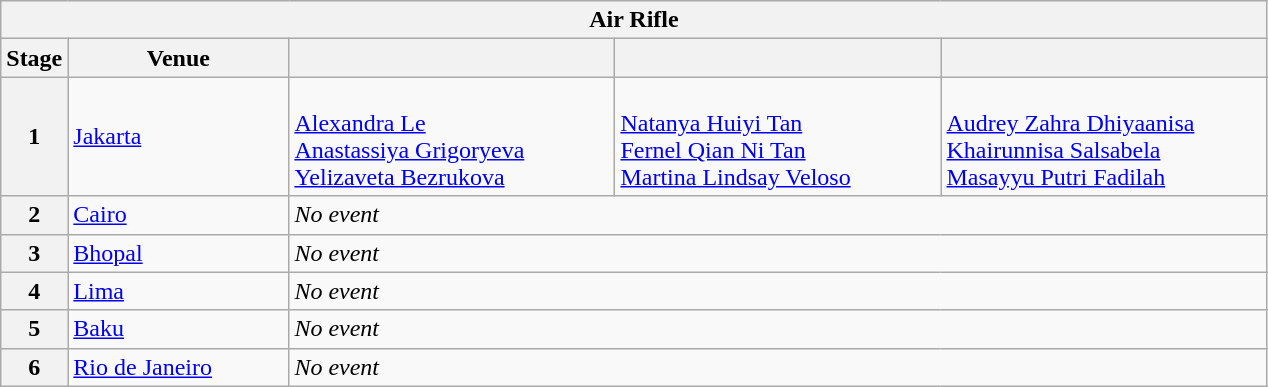<table class="wikitable">
<tr>
<th colspan="5">Air Rifle</th>
</tr>
<tr>
<th>Stage</th>
<th width=140>Venue</th>
<th width=210></th>
<th width=210></th>
<th width=210></th>
</tr>
<tr>
<th>1</th>
<td> <a href='#'>Jakarta</a></td>
<td> <br> <a href='#'>Alexandra Le</a> <br> <a href='#'>Anastassiya Grigoryeva</a> <br> <a href='#'>Yelizaveta Bezrukova</a></td>
<td> <br> <a href='#'>Natanya Huiyi Tan</a> <br> <a href='#'>Fernel Qian Ni Tan</a> <br> <a href='#'>Martina Lindsay Veloso</a></td>
<td><br> <a href='#'>Audrey Zahra Dhiyaanisa</a> <br> <a href='#'>Khairunnisa Salsabela</a> <br> <a href='#'>Masayyu Putri Fadilah</a></td>
</tr>
<tr>
<th>2</th>
<td> <a href='#'>Cairo</a></td>
<td colspan="3"><em>No event</em></td>
</tr>
<tr>
<th>3</th>
<td> <a href='#'>Bhopal</a></td>
<td colspan="3"><em>No event</em></td>
</tr>
<tr>
<th>4</th>
<td> <a href='#'>Lima</a></td>
<td colspan="3"><em>No event</em></td>
</tr>
<tr>
<th>5</th>
<td> <a href='#'>Baku</a></td>
<td colspan="3"><em>No event</em></td>
</tr>
<tr>
<th>6</th>
<td> <a href='#'>Rio de Janeiro</a></td>
<td colspan="3"><em>No event</em></td>
</tr>
</table>
